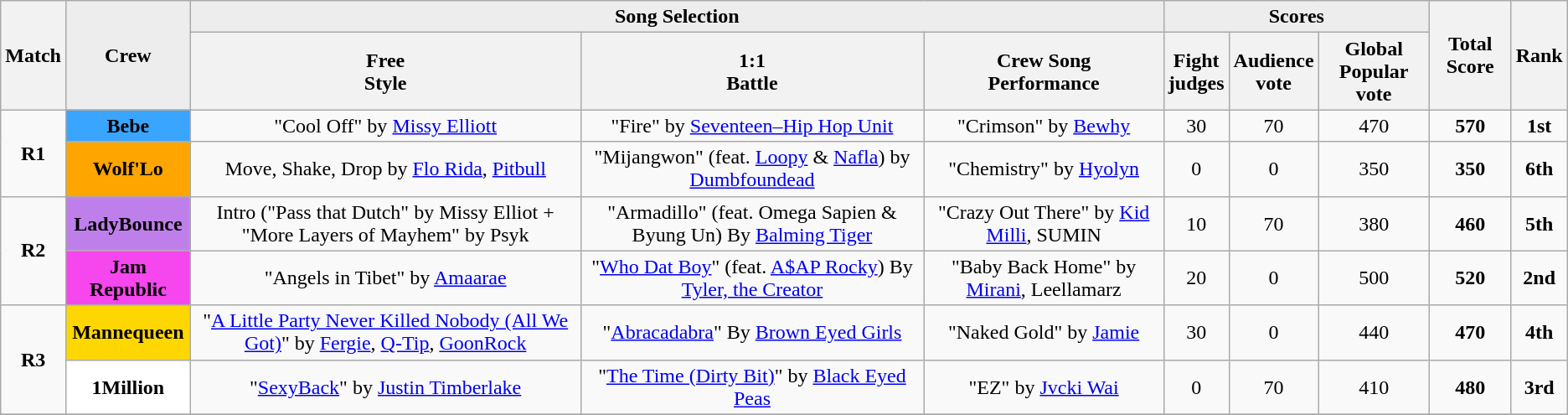<table class="wikitable sortable" style="text-align:center; font-size:100%">
<tr>
<th rowspan="2">Match</th>
<th rowspan="2" style="background:#EDEDED">Crew</th>
<th colspan="3" style="background:#EDEDED">Song Selection</th>
<th colspan="3" style="background:#EDEDED">Scores</th>
<th rowspan="2">Total Score</th>
<th rowspan="2">Rank</th>
</tr>
<tr>
<th>Free<br>Style</th>
<th>1:1<br>Battle</th>
<th>Crew Song<br>Performance</th>
<th>Fight<br>judges</th>
<th>Audience<br>vote</th>
<th>Global Popular<br>vote</th>
</tr>
<tr>
<td rowspan="2"><strong>R1</strong></td>
<td style="background:#3AA5FF"><strong>Bebe</strong></td>
<td>"Cool Off" by <a href='#'>Missy Elliott</a></td>
<td>"Fire" by <a href='#'>Seventeen–Hip Hop Unit</a></td>
<td>"Crimson" by <a href='#'>Bewhy</a></td>
<td>30</td>
<td>70</td>
<td>470</td>
<td><strong>570</strong></td>
<td><strong>1st</strong></td>
</tr>
<tr>
<td style="background:orange"><strong>Wolf'Lo</strong></td>
<td>Move, Shake, Drop by <a href='#'>Flo Rida</a>, <a href='#'>Pitbull</a></td>
<td>"Mijangwon" (feat. <a href='#'>Loopy</a> & <a href='#'>Nafla</a>) by <a href='#'>Dumbfoundead</a></td>
<td>"Chemistry" by <a href='#'>Hyolyn</a></td>
<td>0</td>
<td>0</td>
<td>350</td>
<td><strong>350</strong></td>
<td><strong>6th</strong></td>
</tr>
<tr>
<td rowspan="2"><strong>R2</strong></td>
<td style="background:#BF7FEB"><strong>LadyBounce</strong></td>
<td>Intro ("Pass that Dutch" by Missy Elliot + "More Layers of Mayhem" by Psyk</td>
<td>"Armadillo" (feat. Omega Sapien & Byung Un) By <a href='#'>Balming Tiger</a></td>
<td>"Crazy Out There" by <a href='#'>Kid Milli</a>, SUMIN</td>
<td>10</td>
<td>70</td>
<td>380</td>
<td><strong>460</strong></td>
<td><strong>5th</strong></td>
</tr>
<tr>
<td style="background:#F646EE"><strong>Jam Republic</strong></td>
<td>"Angels in Tibet" by <a href='#'>Amaarae</a></td>
<td>"<a href='#'>Who Dat Boy</a>" (feat. <a href='#'>A$AP Rocky</a>) By <a href='#'>Tyler, the Creator</a></td>
<td>"Baby Back Home" by <a href='#'>Mirani</a>, Leellamarz</td>
<td>20</td>
<td>0</td>
<td>500</td>
<td><strong>520</strong></td>
<td><strong>2nd</strong></td>
</tr>
<tr>
<td rowspan="2"><strong>R3</strong></td>
<td style="background:gold"><strong>Mannequeen</strong></td>
<td>"<a href='#'>A Little Party Never Killed Nobody (All We Got)</a>" by <a href='#'>Fergie</a>, <a href='#'>Q-Tip</a>, <a href='#'>GoonRock</a></td>
<td>"<a href='#'>Abracadabra</a>" By <a href='#'>Brown Eyed Girls</a></td>
<td>"Naked Gold" by <a href='#'>Jamie</a></td>
<td>30</td>
<td>0</td>
<td>440</td>
<td><strong>470</strong></td>
<td><strong>4th</strong></td>
</tr>
<tr>
<td style="background:white"><strong>1Million</strong></td>
<td>"<a href='#'>SexyBack</a>" by <a href='#'>Justin Timberlake</a></td>
<td>"<a href='#'>The Time (Dirty Bit)</a>" by <a href='#'>Black Eyed Peas</a></td>
<td>"EZ" by <a href='#'>Jvcki Wai</a></td>
<td>0</td>
<td>70</td>
<td>410</td>
<td><strong>480</strong></td>
<td><strong>3rd</strong></td>
</tr>
<tr>
</tr>
</table>
